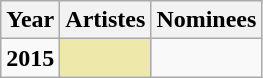<table class="wikitable sortable">
<tr>
<th>Year</th>
<th>Artistes</th>
<th>Nominees</th>
</tr>
<tr>
<td style="text-align:center;"><strong>2015</strong></td>
<td bgcolor="palegoldenrod"></td>
<td></td>
</tr>
</table>
